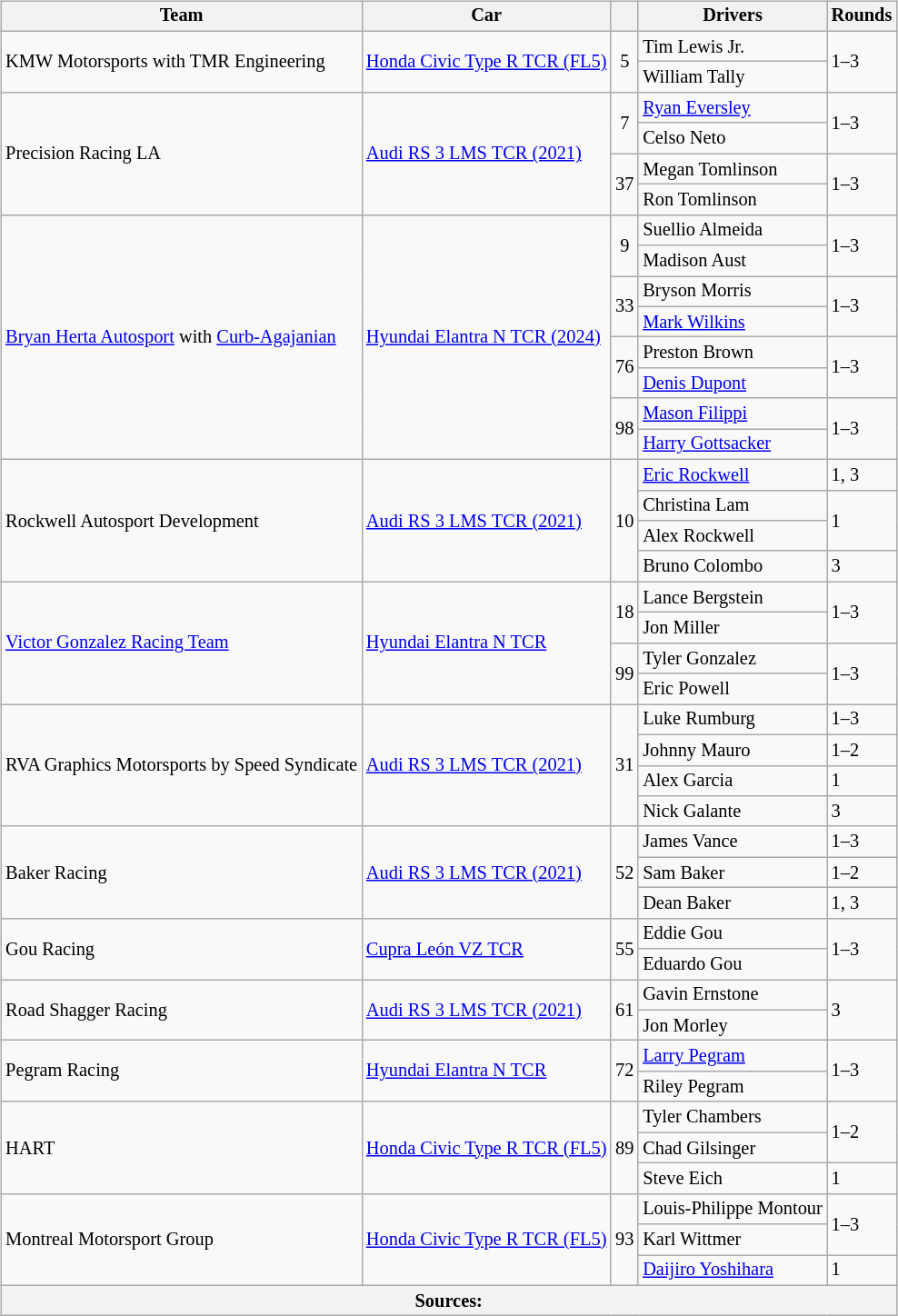<table>
<tr>
<td><br><table class="wikitable" style="font-size: 85%">
<tr>
<th>Team</th>
<th>Car</th>
<th></th>
<th>Drivers</th>
<th>Rounds</th>
</tr>
<tr>
<td rowspan="2"> KMW Motorsports with TMR Engineering</td>
<td rowspan="2"><a href='#'>Honda Civic Type R TCR (FL5)</a></td>
<td rowspan="2" align="center">5</td>
<td> Tim Lewis Jr.</td>
<td rowspan="2">1–3</td>
</tr>
<tr>
<td> William Tally</td>
</tr>
<tr>
<td rowspan="4"> Precision Racing LA</td>
<td rowspan="4"><a href='#'>Audi RS 3 LMS TCR (2021)</a></td>
<td rowspan="2" align="center">7</td>
<td> <a href='#'>Ryan Eversley</a></td>
<td rowspan="2">1–3</td>
</tr>
<tr>
<td> Celso Neto</td>
</tr>
<tr>
<td rowspan="2" align="center">37</td>
<td> Megan Tomlinson</td>
<td rowspan="2">1–3</td>
</tr>
<tr>
<td> Ron Tomlinson</td>
</tr>
<tr>
<td rowspan="8"> <a href='#'>Bryan Herta Autosport</a> with <a href='#'>Curb-Agajanian</a></td>
<td rowspan="8"><a href='#'>Hyundai Elantra N TCR (2024)</a></td>
<td rowspan="2" align="center">9</td>
<td> Suellio Almeida</td>
<td rowspan="2">1–3</td>
</tr>
<tr>
<td> Madison Aust</td>
</tr>
<tr>
<td rowspan="2" align="center">33</td>
<td> Bryson Morris</td>
<td rowspan="2">1–3</td>
</tr>
<tr>
<td> <a href='#'>Mark Wilkins</a></td>
</tr>
<tr>
<td rowspan="2" align="center">76</td>
<td> Preston Brown</td>
<td rowspan="2">1–3</td>
</tr>
<tr>
<td> <a href='#'>Denis Dupont</a></td>
</tr>
<tr>
<td rowspan="2" align="center">98</td>
<td> <a href='#'>Mason Filippi</a></td>
<td rowspan="2">1–3</td>
</tr>
<tr>
<td> <a href='#'>Harry Gottsacker</a></td>
</tr>
<tr>
<td rowspan="4"> Rockwell Autosport Development</td>
<td rowspan="4"><a href='#'>Audi RS 3 LMS TCR (2021)</a></td>
<td rowspan="4" align="center">10</td>
<td> <a href='#'>Eric Rockwell</a></td>
<td>1, 3</td>
</tr>
<tr>
<td> Christina Lam</td>
<td rowspan="2">1</td>
</tr>
<tr>
<td> Alex Rockwell</td>
</tr>
<tr>
<td> Bruno Colombo</td>
<td>3</td>
</tr>
<tr>
<td rowspan="4"> <a href='#'>Victor Gonzalez Racing Team</a></td>
<td rowspan="4"><a href='#'>Hyundai Elantra N TCR</a></td>
<td rowspan="2" align="center">18</td>
<td> Lance Bergstein</td>
<td rowspan="2">1–3</td>
</tr>
<tr>
<td> Jon Miller</td>
</tr>
<tr>
<td rowspan="2" align="center">99</td>
<td> Tyler Gonzalez</td>
<td rowspan="2">1–3</td>
</tr>
<tr>
<td> Eric Powell</td>
</tr>
<tr>
<td rowspan="4"> RVA Graphics Motorsports by Speed Syndicate</td>
<td rowspan="4"><a href='#'>Audi RS 3 LMS TCR (2021)</a></td>
<td rowspan="4" align="center">31</td>
<td> Luke Rumburg</td>
<td>1–3</td>
</tr>
<tr>
<td> Johnny Mauro</td>
<td>1–2</td>
</tr>
<tr>
<td> Alex Garcia</td>
<td>1</td>
</tr>
<tr>
<td> Nick Galante</td>
<td>3</td>
</tr>
<tr>
<td rowspan="3"> Baker Racing</td>
<td rowspan="3"><a href='#'>Audi RS 3 LMS TCR (2021)</a></td>
<td rowspan="3" align="center">52</td>
<td> James Vance</td>
<td>1–3</td>
</tr>
<tr>
<td> Sam Baker</td>
<td>1–2</td>
</tr>
<tr>
<td> Dean Baker</td>
<td>1, 3</td>
</tr>
<tr>
<td rowspan="2"> Gou Racing</td>
<td rowspan="2"><a href='#'>Cupra León VZ TCR</a></td>
<td rowspan="2" align="center">55</td>
<td> Eddie Gou</td>
<td rowspan="2">1–3</td>
</tr>
<tr>
<td> Eduardo Gou</td>
</tr>
<tr>
<td rowspan="2"> Road Shagger Racing</td>
<td rowspan="2"><a href='#'>Audi RS 3 LMS TCR (2021)</a></td>
<td rowspan="2" align="center">61</td>
<td> Gavin Ernstone</td>
<td rowspan="2">3</td>
</tr>
<tr>
<td> Jon Morley</td>
</tr>
<tr>
<td rowspan="2"> Pegram Racing</td>
<td rowspan="2"><a href='#'>Hyundai Elantra N TCR</a></td>
<td rowspan="2" align="center">72</td>
<td> <a href='#'>Larry Pegram</a></td>
<td rowspan="2">1–3</td>
</tr>
<tr>
<td> Riley Pegram</td>
</tr>
<tr>
<td rowspan="3"> HART</td>
<td rowspan="3"><a href='#'>Honda Civic Type R TCR (FL5)</a></td>
<td rowspan="3" align="center">89</td>
<td> Tyler Chambers</td>
<td rowspan="2">1–2</td>
</tr>
<tr>
<td> Chad Gilsinger</td>
</tr>
<tr>
<td> Steve Eich</td>
<td>1</td>
</tr>
<tr>
<td rowspan="3"> Montreal Motorsport Group</td>
<td rowspan="3"><a href='#'>Honda Civic Type R TCR (FL5)</a></td>
<td rowspan="3" align="center">93</td>
<td> Louis-Philippe Montour</td>
<td rowspan="2">1–3</td>
</tr>
<tr>
<td> Karl Wittmer</td>
</tr>
<tr>
<td> <a href='#'>Daijiro Yoshihara</a></td>
<td>1</td>
</tr>
<tr>
<th colspan="5">Sources:</th>
</tr>
</table>
</td>
</tr>
</table>
